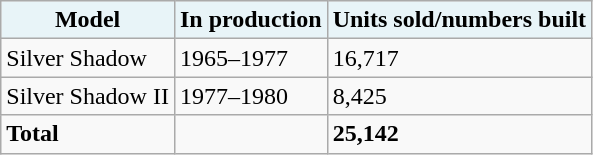<table class="wikitable" style="float:left; margin-left:1em;">
<tr>
<th style="background:#e8f4f8;">Model</th>
<th style="background:#e8f4f8;">In production</th>
<th style="background:#e8f4f8;">Units sold/numbers built</th>
</tr>
<tr>
<td>Silver Shadow</td>
<td>1965–1977</td>
<td>16,717</td>
</tr>
<tr>
<td>Silver Shadow II</td>
<td>1977–1980</td>
<td>8,425</td>
</tr>
<tr>
<td><strong>Total</strong></td>
<td></td>
<td><strong>25,142</strong></td>
</tr>
</table>
